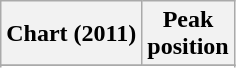<table class="wikitable sortable">
<tr>
<th>Chart (2011)</th>
<th>Peak<br>position</th>
</tr>
<tr>
</tr>
<tr>
</tr>
<tr>
</tr>
<tr>
</tr>
</table>
